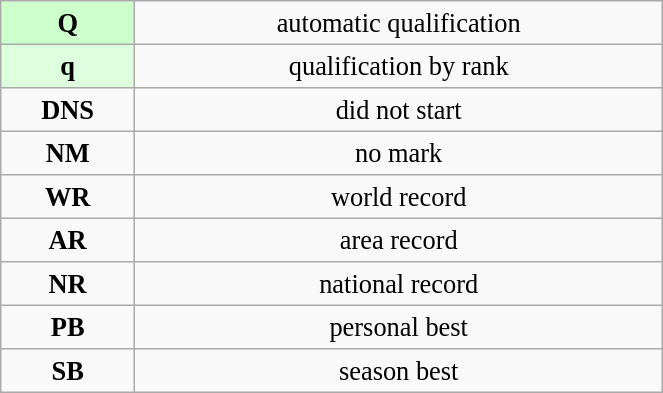<table class="wikitable" style=" text-align:center; font-size:110%;" width="35%">
<tr>
<td bgcolor="ccffcc"><strong>Q</strong></td>
<td>automatic qualification</td>
</tr>
<tr>
<td bgcolor="ddffdd"><strong>q</strong></td>
<td>qualification by rank</td>
</tr>
<tr>
<td><strong>DNS</strong></td>
<td>did not start</td>
</tr>
<tr>
<td><strong>NM</strong></td>
<td>no mark</td>
</tr>
<tr>
<td><strong>WR</strong></td>
<td>world record</td>
</tr>
<tr>
<td><strong>AR</strong></td>
<td>area record</td>
</tr>
<tr>
<td><strong>NR</strong></td>
<td>national record</td>
</tr>
<tr>
<td><strong>PB</strong></td>
<td>personal best</td>
</tr>
<tr>
<td><strong>SB</strong></td>
<td>season best</td>
</tr>
</table>
